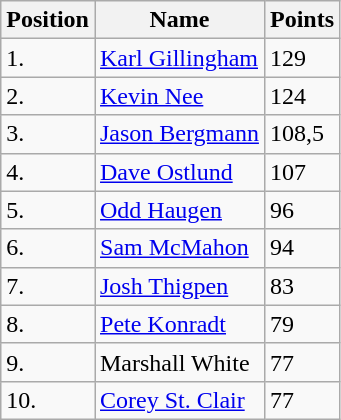<table class="wikitable">
<tr>
<th>Position</th>
<th>Name</th>
<th>Points</th>
</tr>
<tr>
<td>1.</td>
<td><a href='#'>Karl Gillingham</a></td>
<td>129</td>
</tr>
<tr>
<td>2.</td>
<td><a href='#'>Kevin Nee</a></td>
<td>124</td>
</tr>
<tr>
<td>3.</td>
<td><a href='#'>Jason Bergmann</a></td>
<td>108,5</td>
</tr>
<tr>
<td>4.</td>
<td><a href='#'>Dave Ostlund</a></td>
<td>107</td>
</tr>
<tr>
<td>5.</td>
<td><a href='#'>Odd Haugen</a></td>
<td>96</td>
</tr>
<tr>
<td>6.</td>
<td><a href='#'>Sam McMahon</a></td>
<td>94</td>
</tr>
<tr>
<td>7.</td>
<td><a href='#'>Josh Thigpen</a></td>
<td>83</td>
</tr>
<tr>
<td>8.</td>
<td><a href='#'>Pete Konradt</a></td>
<td>79</td>
</tr>
<tr>
<td>9.</td>
<td>Marshall White</td>
<td>77</td>
</tr>
<tr>
<td>10.</td>
<td><a href='#'>Corey St. Clair</a></td>
<td>77</td>
</tr>
</table>
